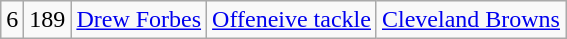<table class="wikitable" style="text-align:center">
<tr>
<td>6</td>
<td>189</td>
<td><a href='#'>Drew Forbes</a></td>
<td><a href='#'>Offeneive tackle</a></td>
<td><a href='#'>Cleveland Browns</a></td>
</tr>
</table>
